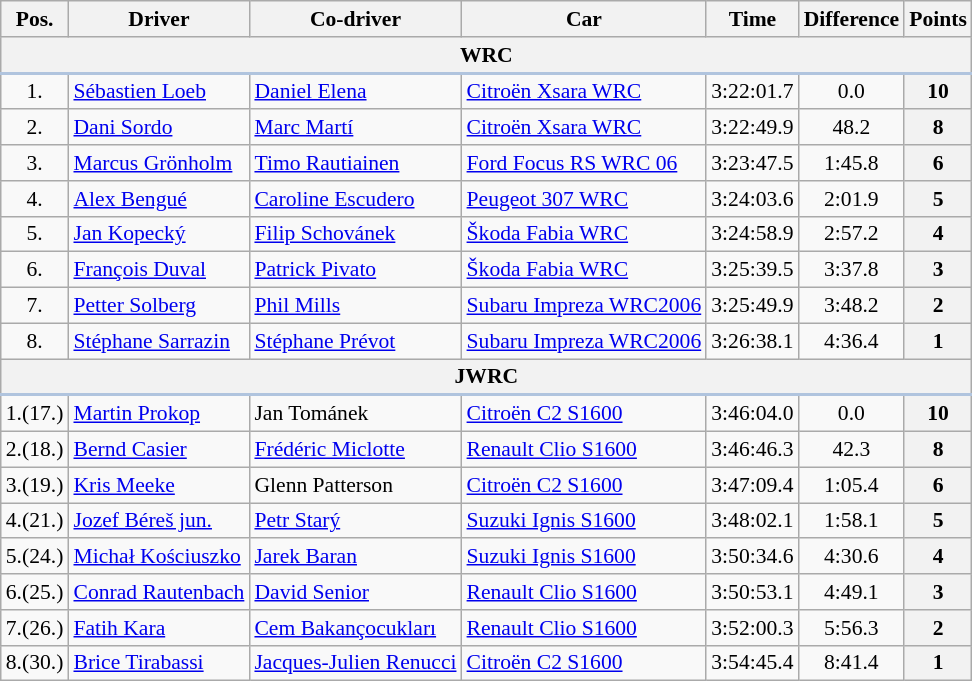<table class="wikitable" style="text-align: center; font-size: 90%; max-width: 950px;">
<tr>
<th>Pos.</th>
<th>Driver</th>
<th>Co-driver</th>
<th>Car</th>
<th>Time</th>
<th>Difference</th>
<th>Points</th>
</tr>
<tr>
<th colspan="7" style="border-bottom: 2px solid LightSteelBlue;">WRC</th>
</tr>
<tr>
<td>1.</td>
<td align=left> <a href='#'>Sébastien Loeb</a></td>
<td align=left> <a href='#'>Daniel Elena</a></td>
<td align=left><a href='#'>Citroën Xsara WRC</a></td>
<td>3:22:01.7</td>
<td>0.0</td>
<th>10</th>
</tr>
<tr>
<td>2.</td>
<td align=left> <a href='#'>Dani Sordo</a></td>
<td align=left> <a href='#'>Marc Martí</a></td>
<td align=left><a href='#'>Citroën Xsara WRC</a></td>
<td>3:22:49.9</td>
<td>48.2</td>
<th>8</th>
</tr>
<tr>
<td>3.</td>
<td align=left> <a href='#'>Marcus Grönholm</a></td>
<td align=left> <a href='#'>Timo Rautiainen</a></td>
<td align=left><a href='#'>Ford Focus RS WRC 06</a></td>
<td>3:23:47.5</td>
<td>1:45.8</td>
<th>6</th>
</tr>
<tr>
<td>4.</td>
<td align=left> <a href='#'>Alex Bengué</a></td>
<td align=left> <a href='#'>Caroline Escudero</a></td>
<td align=left><a href='#'>Peugeot 307 WRC</a></td>
<td>3:24:03.6</td>
<td>2:01.9</td>
<th>5</th>
</tr>
<tr>
<td>5.</td>
<td align=left> <a href='#'>Jan Kopecký</a></td>
<td align=left> <a href='#'>Filip Schovánek</a></td>
<td align=left><a href='#'>Škoda Fabia WRC</a></td>
<td>3:24:58.9</td>
<td>2:57.2</td>
<th>4</th>
</tr>
<tr>
<td>6.</td>
<td align=left> <a href='#'>François Duval</a></td>
<td align=left> <a href='#'>Patrick Pivato</a></td>
<td align=left><a href='#'>Škoda Fabia WRC</a></td>
<td>3:25:39.5</td>
<td>3:37.8</td>
<th>3</th>
</tr>
<tr>
<td>7.</td>
<td align=left> <a href='#'>Petter Solberg</a></td>
<td align=left> <a href='#'>Phil Mills</a></td>
<td align=left><a href='#'>Subaru Impreza WRC2006</a></td>
<td>3:25:49.9</td>
<td>3:48.2</td>
<th>2</th>
</tr>
<tr>
<td>8.</td>
<td align=left> <a href='#'>Stéphane Sarrazin</a></td>
<td align=left> <a href='#'>Stéphane Prévot</a></td>
<td align=left><a href='#'>Subaru Impreza WRC2006</a></td>
<td>3:26:38.1</td>
<td>4:36.4</td>
<th>1</th>
</tr>
<tr>
<th colspan="7" style="border-bottom: 2px solid LightSteelBlue;">JWRC</th>
</tr>
<tr>
<td>1.(17.)</td>
<td align=left> <a href='#'>Martin Prokop</a></td>
<td align=left> Jan Tománek</td>
<td align=left><a href='#'>Citroën C2 S1600</a></td>
<td>3:46:04.0</td>
<td>0.0</td>
<th>10</th>
</tr>
<tr>
<td>2.(18.)</td>
<td align=left> <a href='#'>Bernd Casier</a></td>
<td align=left> <a href='#'>Frédéric Miclotte</a></td>
<td align=left><a href='#'>Renault Clio S1600</a></td>
<td>3:46:46.3</td>
<td>42.3</td>
<th>8</th>
</tr>
<tr>
<td>3.(19.)</td>
<td align=left> <a href='#'>Kris Meeke</a></td>
<td align=left> Glenn Patterson</td>
<td align=left><a href='#'>Citroën C2 S1600</a></td>
<td>3:47:09.4</td>
<td>1:05.4</td>
<th>6</th>
</tr>
<tr>
<td>4.(21.)</td>
<td align=left> <a href='#'>Jozef Béreš jun.</a></td>
<td align=left> <a href='#'>Petr Starý</a></td>
<td align=left><a href='#'>Suzuki Ignis S1600</a></td>
<td>3:48:02.1</td>
<td>1:58.1</td>
<th>5</th>
</tr>
<tr>
<td>5.(24.)</td>
<td align=left> <a href='#'>Michał Kościuszko</a></td>
<td align=left> <a href='#'>Jarek Baran</a></td>
<td align=left><a href='#'>Suzuki Ignis S1600</a></td>
<td>3:50:34.6</td>
<td>4:30.6</td>
<th>4</th>
</tr>
<tr>
<td>6.(25.)</td>
<td align=left> <a href='#'>Conrad Rautenbach</a></td>
<td align=left> <a href='#'>David Senior</a></td>
<td align=left><a href='#'>Renault Clio S1600</a></td>
<td>3:50:53.1</td>
<td>4:49.1</td>
<th>3</th>
</tr>
<tr>
<td>7.(26.)</td>
<td align=left> <a href='#'>Fatih Kara</a></td>
<td align=left> <a href='#'>Cem Bakançocukları</a></td>
<td align=left><a href='#'>Renault Clio S1600</a></td>
<td>3:52:00.3</td>
<td>5:56.3</td>
<th>2</th>
</tr>
<tr>
<td>8.(30.)</td>
<td align=left> <a href='#'>Brice Tirabassi</a></td>
<td align=left> <a href='#'>Jacques-Julien Renucci</a></td>
<td align=left><a href='#'>Citroën C2 S1600</a></td>
<td>3:54:45.4</td>
<td>8:41.4</td>
<th>1</th>
</tr>
</table>
